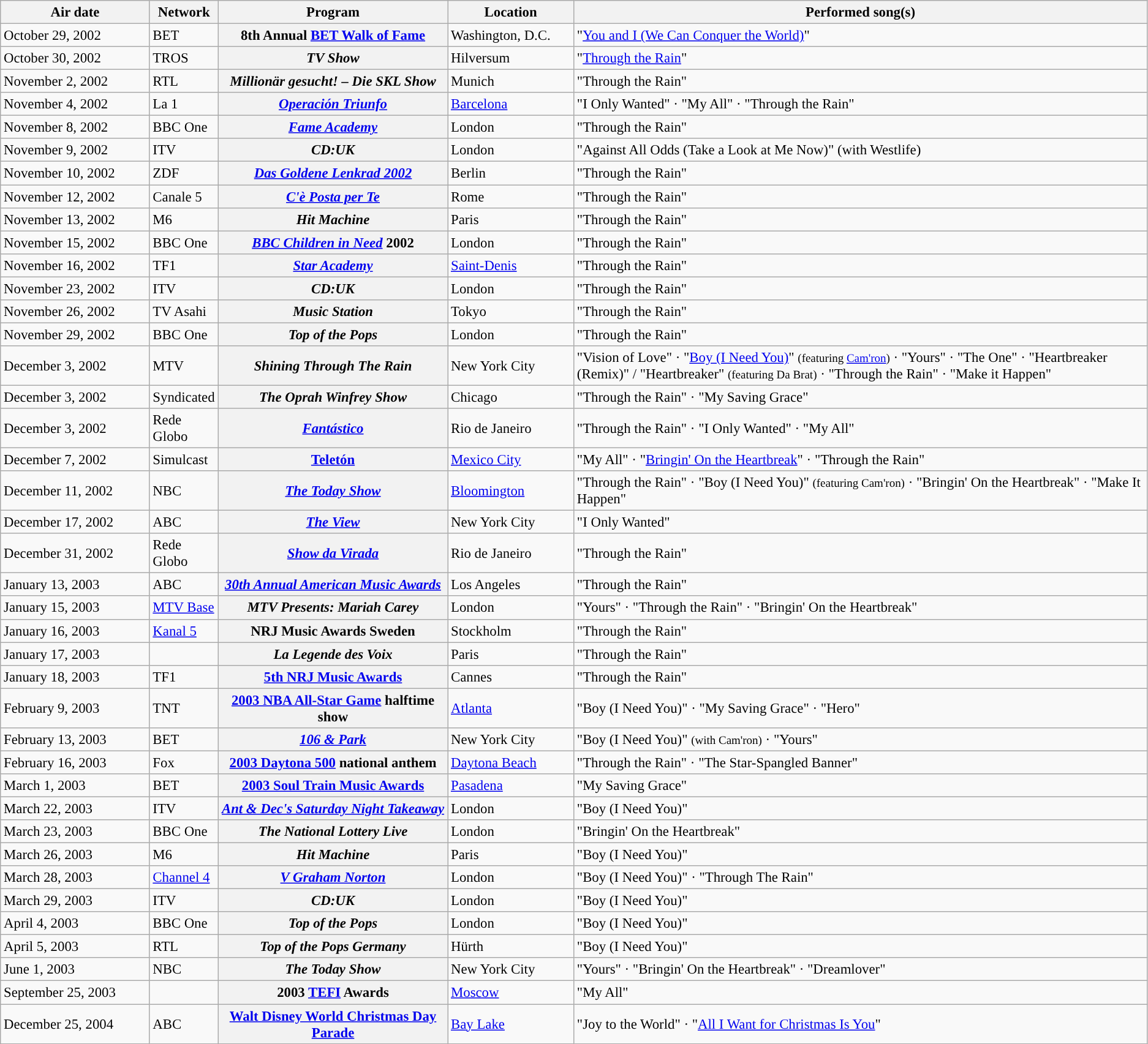<table class="wikitable sortable plainrowheaders" style="font-size:95%;">
<tr>
<th style="width:13%;">Air date</th>
<th style="width:6%;">Network</th>
<th style="width:20%;">Program</th>
<th style="width:11%;">Location</th>
<th style="width:51%;">Performed song(s)</th>
</tr>
<tr>
<td>October 29, 2002</td>
<td>BET</td>
<th scope="row">8th Annual <a href='#'>BET Walk of Fame</a></th>
<td>Washington, D.C.</td>
<td>"<a href='#'>You and I (We Can Conquer the World)</a>"</td>
</tr>
<tr>
<td>October 30, 2002</td>
<td>TROS</td>
<th scope="row"><em>TV Show</em></th>
<td>Hilversum</td>
<td>"<a href='#'>Through the Rain</a>"</td>
</tr>
<tr>
<td>November 2, 2002</td>
<td>RTL</td>
<th scope="row"><em>Millionär gesucht! – Die SKL Show</em></th>
<td>Munich</td>
<td>"Through the Rain"</td>
</tr>
<tr>
<td>November 4, 2002</td>
<td>La 1</td>
<th scope="row"><em><a href='#'>Operación Triunfo</a></em></th>
<td><a href='#'>Barcelona</a></td>
<td>"I Only Wanted" · "My All" · "Through the Rain"</td>
</tr>
<tr>
<td>November 8, 2002</td>
<td>BBC One</td>
<th scope="row"><em><a href='#'>Fame Academy</a></em></th>
<td>London</td>
<td>"Through the Rain"</td>
</tr>
<tr>
<td>November 9, 2002</td>
<td>ITV</td>
<th scope="row"><em>CD:UK</em></th>
<td>London</td>
<td>"Against All Odds (Take a Look at Me Now)" (with Westlife)</td>
</tr>
<tr>
<td>November 10, 2002</td>
<td>ZDF</td>
<th scope="row"><em><a href='#'>Das Goldene Lenkrad 2002</a></em></th>
<td>Berlin</td>
<td>"Through the Rain"</td>
</tr>
<tr>
<td>November 12, 2002</td>
<td>Canale 5</td>
<th scope="row"><em><a href='#'>C'è Posta per Te</a></em></th>
<td>Rome</td>
<td>"Through the Rain"</td>
</tr>
<tr>
<td>November 13, 2002</td>
<td>M6</td>
<th scope="row"><em>Hit Machine</em></th>
<td>Paris</td>
<td>"Through the Rain"</td>
</tr>
<tr>
<td>November 15, 2002</td>
<td>BBC One</td>
<th scope="row"><em><a href='#'>BBC Children in Need</a></em> 2002</th>
<td>London</td>
<td>"Through the Rain"</td>
</tr>
<tr>
<td>November 16, 2002</td>
<td>TF1</td>
<th scope="row"><em><a href='#'>Star Academy</a></em></th>
<td><a href='#'>Saint-Denis</a></td>
<td>"Through the Rain"</td>
</tr>
<tr>
<td>November 23, 2002</td>
<td>ITV</td>
<th scope="row"><em>CD:UK</em></th>
<td>London</td>
<td>"Through the Rain"</td>
</tr>
<tr>
<td>November 26, 2002</td>
<td>TV Asahi</td>
<th scope="row"><em>Music Station</em></th>
<td>Tokyo</td>
<td>"Through the Rain"</td>
</tr>
<tr>
<td>November 29, 2002</td>
<td>BBC One</td>
<th scope="row"><em>Top of the Pops</em></th>
<td>London</td>
<td>"Through the Rain"</td>
</tr>
<tr>
<td>December 3, 2002</td>
<td>MTV</td>
<th scope="row"><em>Shining Through The Rain</em></th>
<td>New York City</td>
<td>"Vision of Love" · "<a href='#'>Boy (I Need You)</a>" <small>(featuring <a href='#'>Cam'ron</a>)</small> · "Yours" · "The One" · "Heartbreaker (Remix)" / "Heartbreaker" <small>(featuring Da Brat)</small> · "Through the Rain" · "Make it Happen"</td>
</tr>
<tr>
<td>December 3, 2002</td>
<td>Syndicated</td>
<th scope="row"><em>The Oprah Winfrey Show</em></th>
<td>Chicago</td>
<td>"Through the Rain" · "My Saving Grace"</td>
</tr>
<tr>
<td>December 3, 2002</td>
<td>Rede Globo</td>
<th scope="row"><em><a href='#'>Fantástico</a></em></th>
<td>Rio de Janeiro</td>
<td>"Through the Rain" · "I Only Wanted" · "My All"</td>
</tr>
<tr>
<td>December 7, 2002</td>
<td>Simulcast</td>
<th scope="row"><a href='#'>Teletón</a></th>
<td><a href='#'>Mexico City</a></td>
<td>"My All" · "<a href='#'>Bringin' On the Heartbreak</a>" · "Through the Rain"</td>
</tr>
<tr>
<td>December 11, 2002</td>
<td>NBC</td>
<th scope="row"><em><a href='#'>The Today Show</a></em></th>
<td><a href='#'>Bloomington</a></td>
<td>"Through the Rain" · "Boy (I Need You)" <small>(featuring Cam'ron)</small> · "Bringin' On the Heartbreak" · "Make It Happen"</td>
</tr>
<tr>
<td>December 17, 2002</td>
<td>ABC</td>
<th scope="row"><em><a href='#'>The View</a></em></th>
<td>New York City</td>
<td>"I Only Wanted"</td>
</tr>
<tr>
<td>December 31, 2002</td>
<td>Rede Globo</td>
<th scope="row"><em><a href='#'>Show da Virada</a></em></th>
<td>Rio de Janeiro</td>
<td>"Through the Rain"</td>
</tr>
<tr>
<td>January 13, 2003</td>
<td>ABC</td>
<th scope="row"><em><a href='#'>30th Annual American Music Awards</a></em></th>
<td>Los Angeles</td>
<td>"Through the Rain"</td>
</tr>
<tr>
<td>January 15, 2003</td>
<td><a href='#'>MTV Base</a></td>
<th scope="row"><em>MTV Presents: Mariah Carey</em></th>
<td>London</td>
<td>"Yours" · "Through the Rain" · "Bringin' On the Heartbreak"</td>
</tr>
<tr>
<td>January 16, 2003</td>
<td><a href='#'>Kanal 5</a></td>
<th scope="row">NRJ Music Awards Sweden</th>
<td>Stockholm</td>
<td>"Through the Rain"</td>
</tr>
<tr>
<td>January 17, 2003</td>
<td></td>
<th scope="row"><em>La Legende des Voix</em></th>
<td>Paris</td>
<td>"Through the Rain"</td>
</tr>
<tr>
<td>January 18, 2003</td>
<td>TF1</td>
<th scope="row"><a href='#'>5th NRJ Music Awards</a></th>
<td>Cannes</td>
<td>"Through the Rain"</td>
</tr>
<tr>
<td>February 9, 2003</td>
<td>TNT</td>
<th scope="row"><a href='#'>2003 NBA All-Star Game</a> halftime show</th>
<td><a href='#'>Atlanta</a></td>
<td>"Boy (I Need You)" · "My Saving Grace" · "Hero"</td>
</tr>
<tr>
<td>February 13, 2003</td>
<td>BET</td>
<th scope="row"><em><a href='#'>106 & Park</a></em></th>
<td>New York City</td>
<td>"Boy (I Need You)" <small>(with Cam'ron)</small> · "Yours"</td>
</tr>
<tr>
<td>February 16, 2003</td>
<td>Fox</td>
<th scope="row"><a href='#'>2003 Daytona 500</a> national anthem</th>
<td><a href='#'>Daytona Beach</a></td>
<td>"Through the Rain" · "The Star-Spangled Banner"</td>
</tr>
<tr>
<td>March 1, 2003</td>
<td>BET</td>
<th scope="row"><a href='#'>2003 Soul Train Music Awards</a></th>
<td><a href='#'>Pasadena</a></td>
<td>"My Saving Grace"</td>
</tr>
<tr>
<td>March 22, 2003</td>
<td>ITV</td>
<th scope="row"><em><a href='#'>Ant & Dec's Saturday Night Takeaway</a></em></th>
<td>London</td>
<td>"Boy (I Need You)"</td>
</tr>
<tr>
<td>March 23, 2003</td>
<td>BBC One</td>
<th scope="row"><em>The National Lottery Live</em></th>
<td>London</td>
<td>"Bringin' On the Heartbreak"</td>
</tr>
<tr>
<td>March 26, 2003</td>
<td>M6</td>
<th scope="row"><em>Hit Machine</em></th>
<td>Paris</td>
<td>"Boy (I Need You)"</td>
</tr>
<tr>
<td>March 28, 2003</td>
<td><a href='#'>Channel 4</a></td>
<th scope="row"><em><a href='#'>V Graham Norton</a></em></th>
<td>London</td>
<td>"Boy (I Need You)" · "Through The Rain"</td>
</tr>
<tr>
<td>March 29, 2003</td>
<td>ITV</td>
<th scope="row"><em>CD:UK</em></th>
<td>London</td>
<td>"Boy (I Need You)"</td>
</tr>
<tr>
<td>April 4, 2003</td>
<td>BBC One</td>
<th scope="row"><em>Top of the Pops</em></th>
<td>London</td>
<td>"Boy (I Need You)"</td>
</tr>
<tr>
<td>April 5, 2003</td>
<td>RTL</td>
<th scope="row"><em>Top of the Pops Germany</em></th>
<td>Hürth</td>
<td>"Boy (I Need You)"</td>
</tr>
<tr>
<td>June 1, 2003</td>
<td>NBC</td>
<th scope="row"><em>The Today Show</em></th>
<td>New York City</td>
<td>"Yours" · "Bringin' On the Heartbreak" · "Dreamlover"</td>
</tr>
<tr>
<td>September 25, 2003</td>
<td></td>
<th scope="row">2003 <a href='#'>TEFI</a> Awards</th>
<td><a href='#'>Moscow</a></td>
<td>"My All"</td>
</tr>
<tr>
<td>December 25, 2004</td>
<td>ABC</td>
<th scope="row"><a href='#'>Walt Disney World Christmas Day Parade</a></th>
<td><a href='#'>Bay Lake</a></td>
<td>"Joy to the World" · "<a href='#'>All I Want for Christmas Is You</a>"</td>
</tr>
</table>
